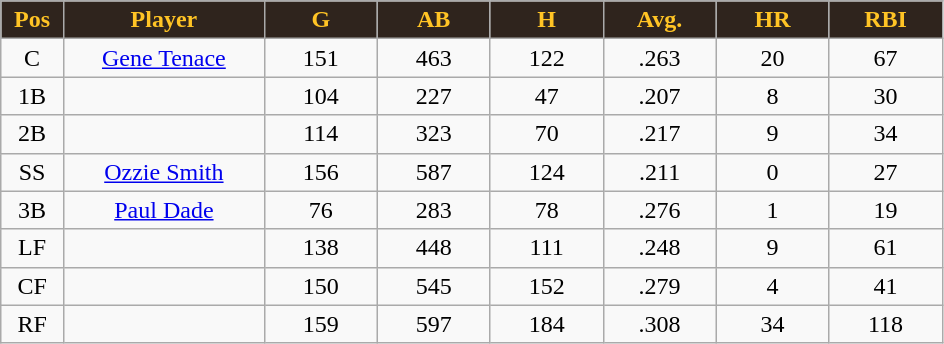<table class="wikitable sortable">
<tr>
<th style="background:#2F241D;color:#FFC425;" width="5%">Pos</th>
<th style="background:#2F241D;color:#FFC425;" width="16%">Player</th>
<th style="background:#2F241D;color:#FFC425;" width="9%">G</th>
<th style="background:#2F241D;color:#FFC425;" width="9%">AB</th>
<th style="background:#2F241D;color:#FFC425;" width="9%">H</th>
<th style="background:#2F241D;color:#FFC425;" width="9%">Avg.</th>
<th style="background:#2F241D;color:#FFC425;" width="9%">HR</th>
<th style="background:#2F241D;color:#FFC425;" width="9%">RBI</th>
</tr>
<tr align="center">
<td>C</td>
<td><a href='#'>Gene Tenace</a></td>
<td>151</td>
<td>463</td>
<td>122</td>
<td>.263</td>
<td>20</td>
<td>67</td>
</tr>
<tr align=center>
<td>1B</td>
<td></td>
<td>104</td>
<td>227</td>
<td>47</td>
<td>.207</td>
<td>8</td>
<td>30</td>
</tr>
<tr align="center">
<td>2B</td>
<td></td>
<td>114</td>
<td>323</td>
<td>70</td>
<td>.217</td>
<td>9</td>
<td>34</td>
</tr>
<tr align="center">
<td>SS</td>
<td><a href='#'>Ozzie Smith</a></td>
<td>156</td>
<td>587</td>
<td>124</td>
<td>.211</td>
<td>0</td>
<td>27</td>
</tr>
<tr align=center>
<td>3B</td>
<td><a href='#'>Paul Dade</a></td>
<td>76</td>
<td>283</td>
<td>78</td>
<td>.276</td>
<td>1</td>
<td>19</td>
</tr>
<tr align=center>
<td>LF</td>
<td></td>
<td>138</td>
<td>448</td>
<td>111</td>
<td>.248</td>
<td>9</td>
<td>61</td>
</tr>
<tr align="center">
<td>CF</td>
<td></td>
<td>150</td>
<td>545</td>
<td>152</td>
<td>.279</td>
<td>4</td>
<td>41</td>
</tr>
<tr align="center">
<td>RF</td>
<td></td>
<td>159</td>
<td>597</td>
<td>184</td>
<td>.308</td>
<td>34</td>
<td>118</td>
</tr>
</table>
